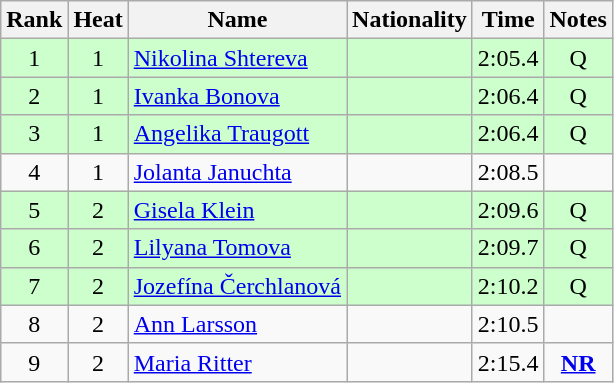<table class="wikitable sortable" style="text-align:center">
<tr>
<th>Rank</th>
<th>Heat</th>
<th>Name</th>
<th>Nationality</th>
<th>Time</th>
<th>Notes</th>
</tr>
<tr bgcolor=ccffcc>
<td>1</td>
<td>1</td>
<td align="left"><a href='#'>Nikolina Shtereva</a></td>
<td align=left></td>
<td>2:05.4</td>
<td>Q</td>
</tr>
<tr bgcolor=ccffcc>
<td>2</td>
<td>1</td>
<td align="left"><a href='#'>Ivanka Bonova</a></td>
<td align=left></td>
<td>2:06.4</td>
<td>Q</td>
</tr>
<tr bgcolor=ccffcc>
<td>3</td>
<td>1</td>
<td align="left"><a href='#'>Angelika Traugott</a></td>
<td align=left></td>
<td>2:06.4</td>
<td>Q</td>
</tr>
<tr>
<td>4</td>
<td>1</td>
<td align="left"><a href='#'>Jolanta Januchta</a></td>
<td align=left></td>
<td>2:08.5</td>
<td></td>
</tr>
<tr bgcolor=ccffcc>
<td>5</td>
<td>2</td>
<td align="left"><a href='#'>Gisela Klein</a></td>
<td align=left></td>
<td>2:09.6</td>
<td>Q</td>
</tr>
<tr bgcolor=ccffcc>
<td>6</td>
<td>2</td>
<td align="left"><a href='#'>Lilyana Tomova</a></td>
<td align=left></td>
<td>2:09.7</td>
<td>Q</td>
</tr>
<tr bgcolor=ccffcc>
<td>7</td>
<td>2</td>
<td align="left"><a href='#'>Jozefína Čerchlanová</a></td>
<td align=left></td>
<td>2:10.2</td>
<td>Q</td>
</tr>
<tr>
<td>8</td>
<td>2</td>
<td align="left"><a href='#'>Ann Larsson</a></td>
<td align=left></td>
<td>2:10.5</td>
<td></td>
</tr>
<tr>
<td>9</td>
<td>2</td>
<td align="left"><a href='#'>Maria Ritter</a></td>
<td align=left></td>
<td>2:15.4</td>
<td><strong><a href='#'>NR</a></strong></td>
</tr>
</table>
